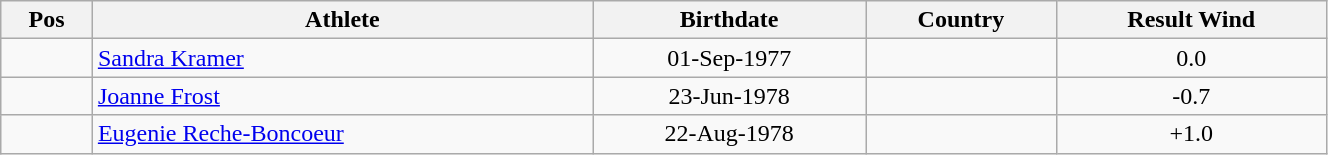<table class="wikitable"  style="text-align:center; width:70%;">
<tr>
<th>Pos</th>
<th>Athlete</th>
<th>Birthdate</th>
<th>Country</th>
<th>Result Wind</th>
</tr>
<tr>
<td align=center></td>
<td align=left><a href='#'>Sandra Kramer</a></td>
<td>01-Sep-1977</td>
<td align=left></td>
<td> 0.0</td>
</tr>
<tr>
<td align=center></td>
<td align=left><a href='#'>Joanne Frost</a></td>
<td>23-Jun-1978</td>
<td align=left></td>
<td> -0.7</td>
</tr>
<tr>
<td align=center></td>
<td align=left><a href='#'>Eugenie Reche-Boncoeur</a></td>
<td>22-Aug-1978</td>
<td align=left></td>
<td> +1.0</td>
</tr>
</table>
